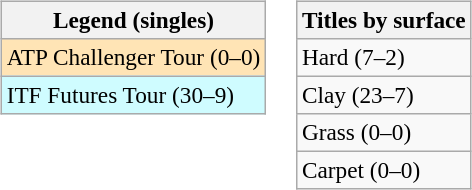<table>
<tr valign=top>
<td><br><table class=wikitable style=font-size:97%>
<tr>
<th>Legend (singles)</th>
</tr>
<tr style="background:moccasin;">
<td>ATP Challenger Tour (0–0)</td>
</tr>
<tr style="background:#cffcff;">
<td>ITF Futures Tour (30–9)</td>
</tr>
</table>
</td>
<td><br><table class=wikitable style=font-size:97%>
<tr>
<th>Titles by surface</th>
</tr>
<tr>
<td>Hard (7–2)</td>
</tr>
<tr>
<td>Clay (23–7)</td>
</tr>
<tr>
<td>Grass (0–0)</td>
</tr>
<tr>
<td>Carpet (0–0)</td>
</tr>
</table>
</td>
</tr>
</table>
